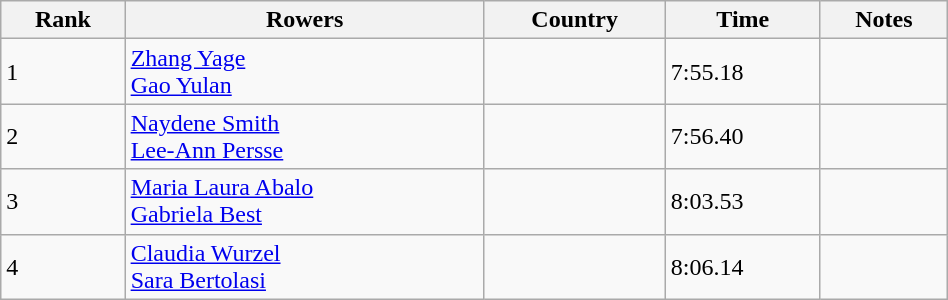<table class="wikitable sortable" width=50%>
<tr>
<th>Rank</th>
<th>Rowers</th>
<th>Country</th>
<th>Time</th>
<th>Notes</th>
</tr>
<tr>
<td>1</td>
<td><a href='#'>Zhang Yage</a><br><a href='#'>Gao Yulan</a></td>
<td></td>
<td>7:55.18</td>
<td></td>
</tr>
<tr>
<td>2</td>
<td><a href='#'>Naydene Smith</a><br><a href='#'>Lee-Ann Persse</a></td>
<td></td>
<td>7:56.40</td>
<td></td>
</tr>
<tr>
<td>3</td>
<td><a href='#'>Maria Laura Abalo</a><br><a href='#'>Gabriela Best</a></td>
<td></td>
<td>8:03.53</td>
<td></td>
</tr>
<tr>
<td>4</td>
<td><a href='#'>Claudia Wurzel</a><br><a href='#'>Sara Bertolasi</a></td>
<td></td>
<td>8:06.14</td>
<td></td>
</tr>
</table>
